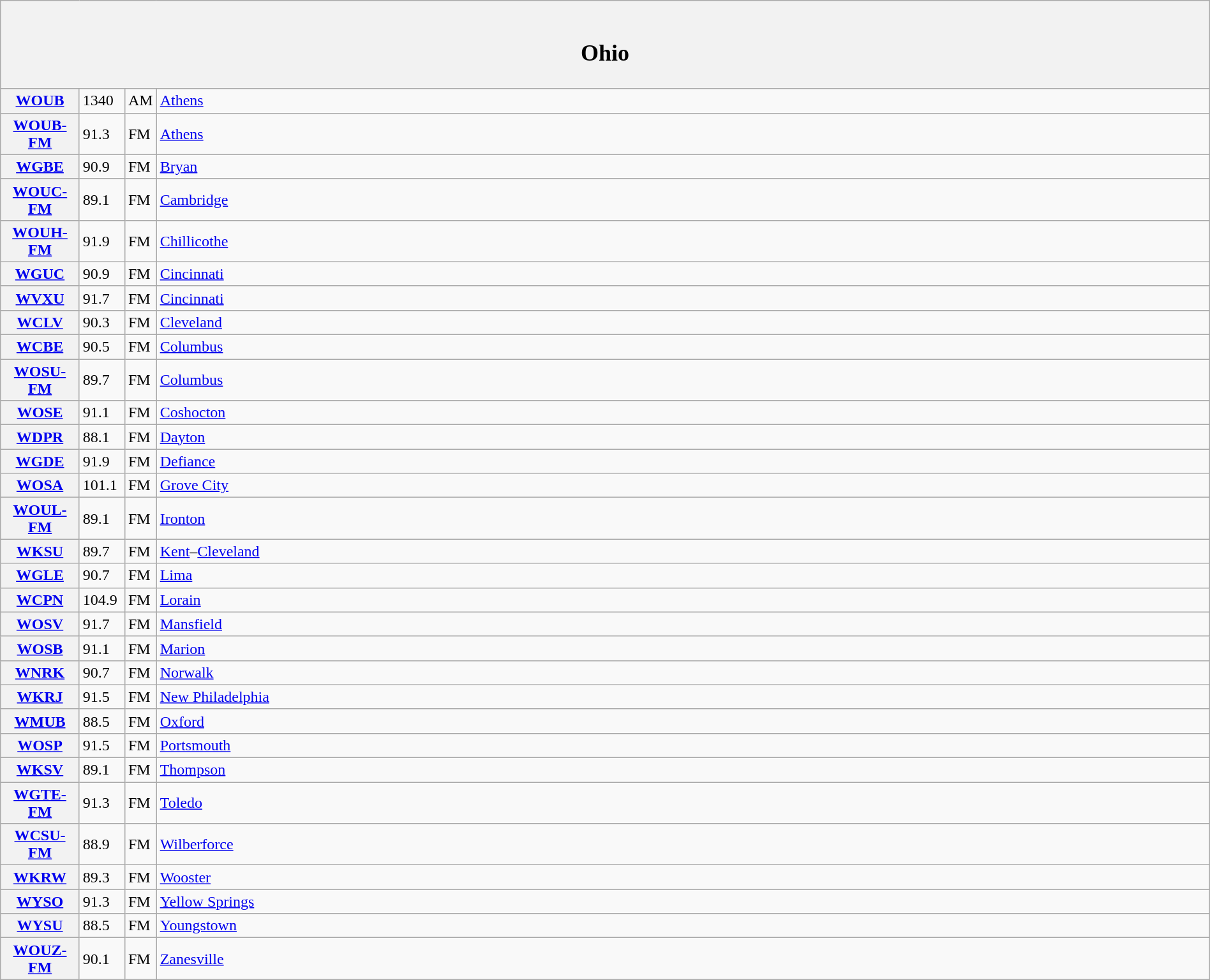<table class="wikitable mw-collapsible" style="width:100%">
<tr>
<th scope="col" colspan="4"><br><h2>Ohio</h2></th>
</tr>
<tr>
<th scope="row" style="width: 75px;"><a href='#'>WOUB</a></th>
<td style="width: 40px;">1340</td>
<td style="width: 21px;">AM</td>
<td><a href='#'>Athens</a></td>
</tr>
<tr>
<th scope="row"><a href='#'>WOUB-FM</a></th>
<td>91.3</td>
<td>FM</td>
<td><a href='#'>Athens</a></td>
</tr>
<tr>
<th scope="row"><a href='#'>WGBE</a></th>
<td>90.9</td>
<td>FM</td>
<td><a href='#'>Bryan</a></td>
</tr>
<tr>
<th scope="row"><a href='#'>WOUC-FM</a></th>
<td>89.1</td>
<td>FM</td>
<td><a href='#'>Cambridge</a></td>
</tr>
<tr>
<th scope="row"><a href='#'>WOUH-FM</a></th>
<td>91.9</td>
<td>FM</td>
<td><a href='#'>Chillicothe</a></td>
</tr>
<tr>
<th scope="row"><a href='#'>WGUC</a></th>
<td>90.9</td>
<td>FM</td>
<td><a href='#'>Cincinnati</a></td>
</tr>
<tr>
<th scope="row"><a href='#'>WVXU</a></th>
<td>91.7</td>
<td>FM</td>
<td><a href='#'>Cincinnati</a></td>
</tr>
<tr>
<th scope="row"><a href='#'>WCLV</a></th>
<td>90.3</td>
<td>FM</td>
<td><a href='#'>Cleveland</a></td>
</tr>
<tr>
<th scope="row"><a href='#'>WCBE</a></th>
<td>90.5</td>
<td>FM</td>
<td><a href='#'>Columbus</a></td>
</tr>
<tr>
<th scope="row"><a href='#'>WOSU-FM</a></th>
<td>89.7</td>
<td>FM</td>
<td><a href='#'>Columbus</a></td>
</tr>
<tr>
<th scope="row"><a href='#'>WOSE</a></th>
<td>91.1</td>
<td>FM</td>
<td><a href='#'>Coshocton</a></td>
</tr>
<tr>
<th scope="row"><a href='#'>WDPR</a></th>
<td>88.1</td>
<td>FM</td>
<td><a href='#'>Dayton</a></td>
</tr>
<tr>
<th scope="row"><a href='#'>WGDE</a></th>
<td>91.9</td>
<td>FM</td>
<td><a href='#'>Defiance</a></td>
</tr>
<tr>
<th scope="row"><a href='#'>WOSA</a></th>
<td>101.1</td>
<td>FM</td>
<td><a href='#'>Grove City</a></td>
</tr>
<tr>
<th scope="row"><a href='#'>WOUL-FM</a></th>
<td>89.1</td>
<td>FM</td>
<td><a href='#'>Ironton</a></td>
</tr>
<tr>
<th scope="row"><a href='#'>WKSU</a></th>
<td>89.7</td>
<td>FM</td>
<td><a href='#'>Kent</a>–<a href='#'>Cleveland</a></td>
</tr>
<tr>
<th scope="row"><a href='#'>WGLE</a></th>
<td>90.7</td>
<td>FM</td>
<td><a href='#'>Lima</a></td>
</tr>
<tr>
<th scope="row"><a href='#'>WCPN</a></th>
<td>104.9</td>
<td>FM</td>
<td><a href='#'>Lorain</a></td>
</tr>
<tr>
<th scope="row"><a href='#'>WOSV</a></th>
<td>91.7</td>
<td>FM</td>
<td><a href='#'>Mansfield</a></td>
</tr>
<tr>
<th scope="row"><a href='#'>WOSB</a></th>
<td>91.1</td>
<td>FM</td>
<td><a href='#'>Marion</a></td>
</tr>
<tr>
<th scope="row"><a href='#'>WNRK</a></th>
<td>90.7</td>
<td>FM</td>
<td><a href='#'>Norwalk</a></td>
</tr>
<tr>
<th scope="row"><a href='#'>WKRJ</a></th>
<td>91.5</td>
<td>FM</td>
<td><a href='#'>New Philadelphia</a></td>
</tr>
<tr>
<th scope="row"><a href='#'>WMUB</a></th>
<td>88.5</td>
<td>FM</td>
<td><a href='#'>Oxford</a></td>
</tr>
<tr>
<th scope="row"><a href='#'>WOSP</a></th>
<td>91.5</td>
<td>FM</td>
<td><a href='#'>Portsmouth</a></td>
</tr>
<tr>
<th scope="row"><a href='#'>WKSV</a></th>
<td>89.1</td>
<td>FM</td>
<td><a href='#'>Thompson</a></td>
</tr>
<tr>
<th scope="row"><a href='#'>WGTE-FM</a></th>
<td>91.3</td>
<td>FM</td>
<td><a href='#'>Toledo</a></td>
</tr>
<tr>
<th scope="row"><a href='#'>WCSU-FM</a></th>
<td>88.9</td>
<td>FM</td>
<td><a href='#'>Wilberforce</a></td>
</tr>
<tr>
<th scope="row"><a href='#'>WKRW</a></th>
<td>89.3</td>
<td>FM</td>
<td><a href='#'>Wooster</a></td>
</tr>
<tr>
<th scope="row"><a href='#'>WYSO</a></th>
<td>91.3</td>
<td>FM</td>
<td><a href='#'>Yellow Springs</a></td>
</tr>
<tr>
<th scope="row"><a href='#'>WYSU</a></th>
<td>88.5</td>
<td>FM</td>
<td><a href='#'>Youngstown</a></td>
</tr>
<tr>
<th scope="row"><a href='#'>WOUZ-FM</a></th>
<td>90.1</td>
<td>FM</td>
<td><a href='#'>Zanesville</a></td>
</tr>
</table>
